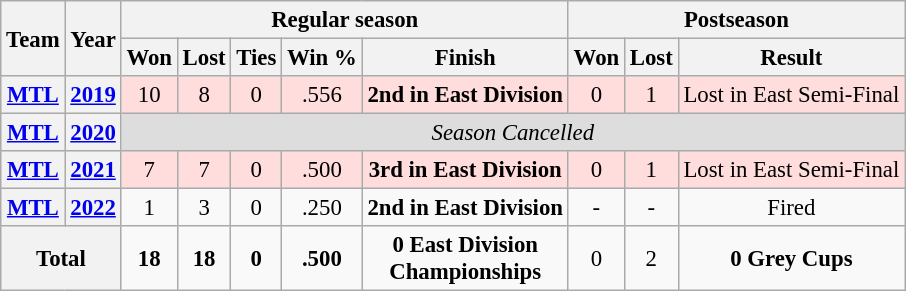<table class="wikitable" style="font-size: 95%; text-align:center;">
<tr>
<th rowspan="2">Team</th>
<th rowspan="2">Year</th>
<th colspan="5">Regular season</th>
<th colspan="4">Postseason</th>
</tr>
<tr>
<th>Won</th>
<th>Lost</th>
<th>Ties</th>
<th>Win %</th>
<th>Finish</th>
<th>Won</th>
<th>Lost</th>
<th>Result</th>
</tr>
<tr ! style="background:#fdd;">
<th><a href='#'>MTL</a></th>
<th><a href='#'>2019</a></th>
<td>10</td>
<td>8</td>
<td>0</td>
<td>.556</td>
<td><strong>2nd in East Division</strong></td>
<td>0</td>
<td>1</td>
<td>Lost in East Semi-Final</td>
</tr>
<tr ! style="background:#dddddd;">
<th><a href='#'>MTL</a></th>
<th><a href='#'>2020</a></th>
<td align="center" colSpan="8"><em>Season Cancelled</em></td>
</tr>
<tr ! style="background:#fdd;">
<th><a href='#'>MTL</a></th>
<th><a href='#'>2021</a></th>
<td>7</td>
<td>7</td>
<td>0</td>
<td>.500</td>
<td><strong>3rd in East Division</strong></td>
<td>0</td>
<td>1</td>
<td>Lost in East Semi-Final</td>
</tr>
<tr>
<th><a href='#'>MTL</a></th>
<th><a href='#'>2022</a></th>
<td>1</td>
<td>3</td>
<td>0</td>
<td>.250</td>
<td><strong>2nd in East Division</strong></td>
<td>-</td>
<td>-</td>
<td>Fired</td>
</tr>
<tr>
<th colspan="2"><strong>Total</strong></th>
<td><strong>18</strong></td>
<td><strong>18</strong></td>
<td><strong>0</strong></td>
<td><strong>.500</strong></td>
<td><strong>0 East Division<br>Championships</strong></td>
<td>0</td>
<td>2</td>
<td><strong>0 Grey Cups</strong></td>
</tr>
</table>
